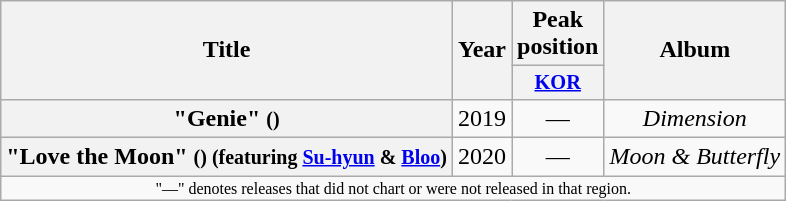<table class="wikitable plainrowheaders" style="text-align:center;">
<tr>
<th scope="col" rowspan="2">Title</th>
<th scope="col" rowspan="2">Year</th>
<th scope="col" colspan="1">Peak<br>position</th>
<th scope="col" rowspan="2">Album</th>
</tr>
<tr>
<th scope="col" style="width:2.5em;font-size:85%;"><a href='#'>KOR</a></th>
</tr>
<tr>
<th scope="row">"Genie" <small>()</small></th>
<td>2019</td>
<td>—</td>
<td><em>Dimension</em></td>
</tr>
<tr>
<th scope="row">"Love the Moon" <small>() (featuring <a href='#'>Su-hyun</a> & <a href='#'>Bloo</a>)</small></th>
<td>2020</td>
<td>—</td>
<td><em>Moon & Butterfly</em></td>
</tr>
<tr>
<td colspan="6" style="font-size:8pt;">"—" denotes releases that did not chart or were not released in that region.</td>
</tr>
</table>
